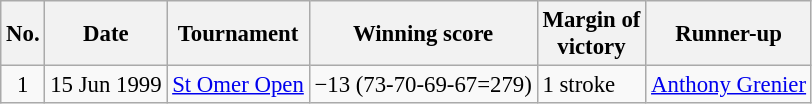<table class="wikitable" style="font-size:95%;">
<tr>
<th>No.</th>
<th>Date</th>
<th>Tournament</th>
<th>Winning score</th>
<th>Margin of<br>victory</th>
<th>Runner-up</th>
</tr>
<tr>
<td align=center>1</td>
<td align=right>15 Jun 1999</td>
<td><a href='#'>St Omer Open</a></td>
<td>−13 (73-70-69-67=279)</td>
<td>1 stroke</td>
<td> <a href='#'>Anthony Grenier</a></td>
</tr>
</table>
